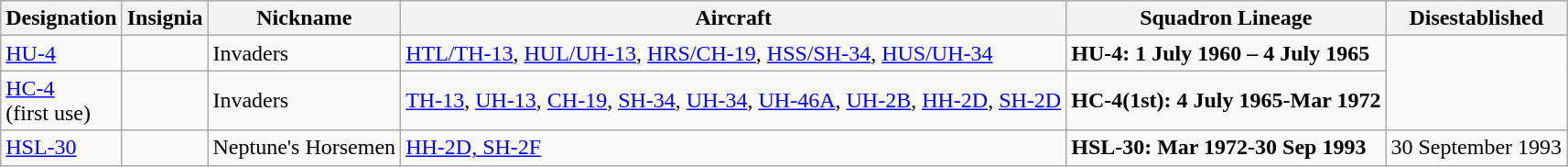<table class="wikitable">
<tr>
<th>Designation</th>
<th>Insignia</th>
<th>Nickname</th>
<th>Aircraft</th>
<th>Squadron Lineage</th>
<th>Disestablished</th>
</tr>
<tr>
<td><a href='#'>HU-4</a></td>
<td></td>
<td>Invaders</td>
<td><a href='#'>HTL/TH-13</a>, <a href='#'>HUL/UH-13</a>, <a href='#'>HRS/CH-19</a>, <a href='#'>HSS/SH-34</a>, <a href='#'>HUS/UH-34</a></td>
<td style="white-space: nowrap;"><strong>HU-4: 1 July 1960 – 4 July 1965</strong></td>
</tr>
<tr>
<td><a href='#'>HC-4</a><br>(first use)</td>
<td></td>
<td>Invaders</td>
<td><a href='#'>TH-13</a>, <a href='#'>UH-13</a>, <a href='#'>CH-19</a>, <a href='#'>SH-34</a>, <a href='#'>UH-34</a>, <a href='#'>UH-46A</a>, <a href='#'>UH-2B</a>, <a href='#'>HH-2D</a>, <a href='#'>SH-2D</a></td>
<td style="white-space: nowrap;"><strong>HC-4(1st): 4 July 1965-Mar 1972</strong></td>
</tr>
<tr>
<td><a href='#'>HSL-30</a></td>
<td></td>
<td>Neptune's Horsemen</td>
<td><a href='#'>HH-2D, SH-2F</a></td>
<td style="white-space: nowrap;"><strong>HSL-30: Mar 1972-30 Sep 1993</strong></td>
<td>30 September 1993</td>
</tr>
</table>
